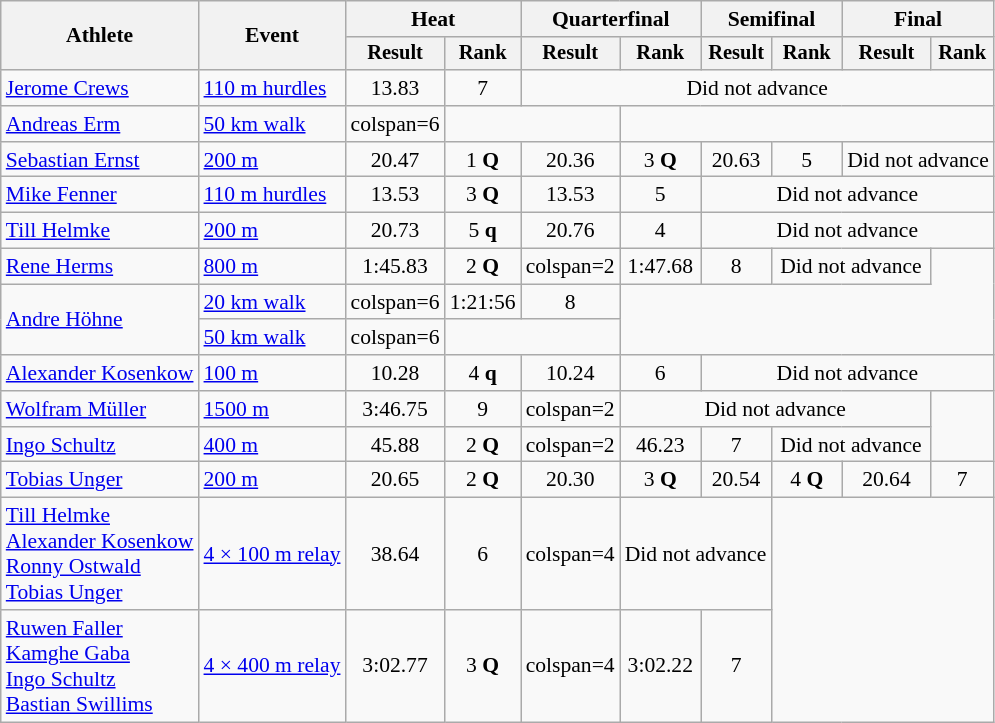<table class=wikitable style="font-size:90%">
<tr>
<th rowspan="2">Athlete</th>
<th rowspan="2">Event</th>
<th colspan="2">Heat</th>
<th colspan="2">Quarterfinal</th>
<th colspan="2">Semifinal</th>
<th colspan="2">Final</th>
</tr>
<tr style="font-size:95%">
<th>Result</th>
<th>Rank</th>
<th>Result</th>
<th>Rank</th>
<th>Result</th>
<th>Rank</th>
<th>Result</th>
<th>Rank</th>
</tr>
<tr align=center>
<td align=left><a href='#'>Jerome Crews</a></td>
<td align=left><a href='#'>110 m hurdles</a></td>
<td>13.83</td>
<td>7</td>
<td colspan=6>Did not advance</td>
</tr>
<tr align=center>
<td align=left><a href='#'>Andreas Erm</a></td>
<td align=left><a href='#'>50 km walk</a></td>
<td>colspan=6 </td>
<td colspan=2></td>
</tr>
<tr align=center>
<td align=left><a href='#'>Sebastian Ernst</a></td>
<td align=left><a href='#'>200 m</a></td>
<td>20.47</td>
<td>1 <strong>Q</strong></td>
<td>20.36</td>
<td>3 <strong>Q</strong></td>
<td>20.63</td>
<td>5</td>
<td colspan=2>Did not advance</td>
</tr>
<tr align=center>
<td align=left><a href='#'>Mike Fenner</a></td>
<td align=left><a href='#'>110 m hurdles</a></td>
<td>13.53</td>
<td>3 <strong>Q</strong></td>
<td>13.53</td>
<td>5</td>
<td colspan=4>Did not advance</td>
</tr>
<tr align=center>
<td align=left><a href='#'>Till Helmke</a></td>
<td align=left><a href='#'>200 m</a></td>
<td>20.73</td>
<td>5 <strong>q</strong></td>
<td>20.76</td>
<td>4</td>
<td colspan=4>Did not advance</td>
</tr>
<tr align=center>
<td align=left><a href='#'>Rene Herms</a></td>
<td align=left><a href='#'>800 m</a></td>
<td>1:45.83</td>
<td>2 <strong>Q</strong></td>
<td>colspan=2 </td>
<td>1:47.68</td>
<td>8</td>
<td colspan=2>Did not advance</td>
</tr>
<tr align=center>
<td align=left rowspan=2><a href='#'>Andre Höhne</a></td>
<td align=left><a href='#'>20 km walk</a></td>
<td>colspan=6 </td>
<td>1:21:56</td>
<td>8</td>
</tr>
<tr align=center>
<td align=left><a href='#'>50 km walk</a></td>
<td>colspan=6 </td>
<td colspan=2></td>
</tr>
<tr align=center>
<td align=left><a href='#'>Alexander Kosenkow</a></td>
<td align=left><a href='#'>100 m</a></td>
<td>10.28</td>
<td>4 <strong>q</strong></td>
<td>10.24</td>
<td>6</td>
<td colspan=4>Did not advance</td>
</tr>
<tr align=center>
<td align=left><a href='#'>Wolfram Müller</a></td>
<td align=left><a href='#'>1500 m</a></td>
<td>3:46.75</td>
<td>9</td>
<td>colspan=2 </td>
<td colspan=4>Did not advance</td>
</tr>
<tr align=center>
<td align=left><a href='#'>Ingo Schultz</a></td>
<td align=left><a href='#'>400 m</a></td>
<td>45.88</td>
<td>2 <strong>Q</strong></td>
<td>colspan=2 </td>
<td>46.23</td>
<td>7</td>
<td colspan=2>Did not advance</td>
</tr>
<tr align=center>
<td align=left><a href='#'>Tobias Unger</a></td>
<td align=left><a href='#'>200 m</a></td>
<td>20.65</td>
<td>2 <strong>Q</strong></td>
<td>20.30</td>
<td>3 <strong>Q</strong></td>
<td>20.54</td>
<td>4 <strong>Q</strong></td>
<td>20.64</td>
<td>7</td>
</tr>
<tr align=center>
<td align=left><a href='#'>Till Helmke</a><br><a href='#'>Alexander Kosenkow</a><br><a href='#'>Ronny Ostwald</a><br><a href='#'>Tobias Unger</a></td>
<td align=left><a href='#'>4 × 100 m relay</a></td>
<td>38.64</td>
<td>6</td>
<td>colspan=4 </td>
<td colspan=2>Did not advance</td>
</tr>
<tr align=center>
<td align=left><a href='#'>Ruwen Faller</a><br><a href='#'>Kamghe Gaba</a><br><a href='#'>Ingo Schultz</a><br><a href='#'>Bastian Swillims</a></td>
<td align=left><a href='#'>4 × 400 m relay</a></td>
<td>3:02.77</td>
<td>3 <strong>Q</strong></td>
<td>colspan=4 </td>
<td>3:02.22</td>
<td>7</td>
</tr>
</table>
